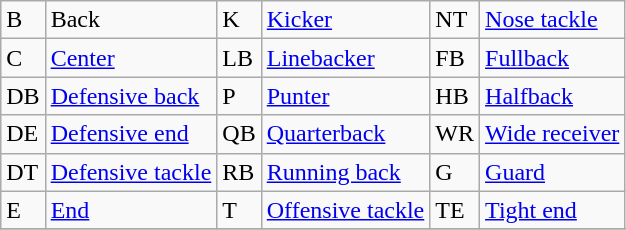<table class="wikitable">
<tr>
<td>B</td>
<td>Back</td>
<td>K</td>
<td><a href='#'>Kicker</a></td>
<td>NT</td>
<td><a href='#'>Nose tackle</a></td>
</tr>
<tr>
<td>C</td>
<td><a href='#'>Center</a></td>
<td>LB</td>
<td><a href='#'>Linebacker</a></td>
<td>FB</td>
<td><a href='#'>Fullback</a></td>
</tr>
<tr>
<td>DB</td>
<td><a href='#'>Defensive back</a></td>
<td>P</td>
<td><a href='#'>Punter</a></td>
<td>HB</td>
<td><a href='#'>Halfback</a></td>
</tr>
<tr>
<td>DE</td>
<td><a href='#'>Defensive end</a></td>
<td>QB</td>
<td><a href='#'>Quarterback</a></td>
<td>WR</td>
<td><a href='#'>Wide receiver</a></td>
</tr>
<tr>
<td>DT</td>
<td><a href='#'>Defensive tackle</a></td>
<td>RB</td>
<td><a href='#'>Running back</a></td>
<td>G</td>
<td><a href='#'>Guard</a></td>
</tr>
<tr>
<td>E</td>
<td><a href='#'>End</a></td>
<td>T</td>
<td><a href='#'>Offensive tackle</a></td>
<td>TE</td>
<td><a href='#'>Tight end</a></td>
</tr>
<tr>
</tr>
</table>
